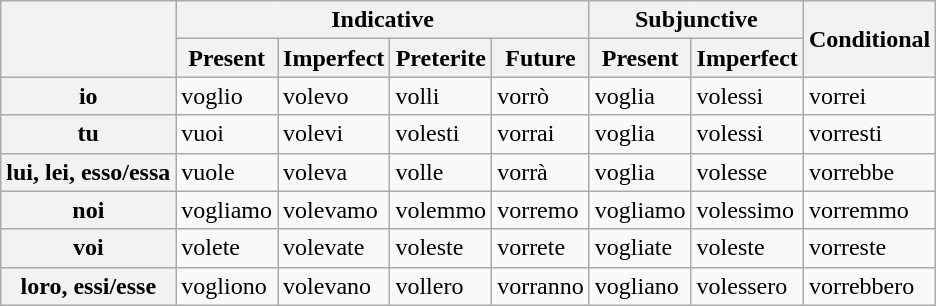<table class="wikitable collapsible autocollapse" border="1">
<tr>
<th rowspan="2"></th>
<th style="text-align: center;" colspan="4">Indicative</th>
<th style="text-align: center;" colspan="2">Subjunctive</th>
<th style="text-align: center;" rowspan="2">Conditional</th>
</tr>
<tr>
<th>Present</th>
<th>Imperfect</th>
<th>Preterite</th>
<th>Future</th>
<th>Present</th>
<th>Imperfect</th>
</tr>
<tr>
<th>io</th>
<td>voglio</td>
<td>volevo</td>
<td>volli</td>
<td>vorrò</td>
<td>voglia</td>
<td>volessi</td>
<td>vorrei</td>
</tr>
<tr>
<th>tu</th>
<td>vuoi</td>
<td>volevi</td>
<td>volesti</td>
<td>vorrai</td>
<td>voglia</td>
<td>volessi</td>
<td>vorresti</td>
</tr>
<tr>
<th>lui, lei, esso/essa</th>
<td>vuole</td>
<td>voleva</td>
<td>volle</td>
<td>vorrà</td>
<td>voglia</td>
<td>volesse</td>
<td>vorrebbe</td>
</tr>
<tr>
<th>noi</th>
<td>vogliamo</td>
<td>volevamo</td>
<td>volemmo</td>
<td>vorremo</td>
<td>vogliamo</td>
<td>volessimo</td>
<td>vorremmo</td>
</tr>
<tr>
<th>voi</th>
<td>volete</td>
<td>volevate</td>
<td>voleste</td>
<td>vorrete</td>
<td>vogliate</td>
<td>voleste</td>
<td>vorreste</td>
</tr>
<tr>
<th>loro, essi/esse</th>
<td>vogliono</td>
<td>volevano</td>
<td>vollero</td>
<td>vorranno</td>
<td>vogliano</td>
<td>volessero</td>
<td>vorrebbero</td>
</tr>
</table>
